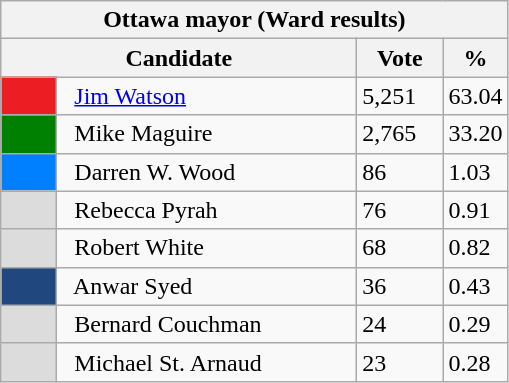<table class="wikitable">
<tr>
<th colspan="4">Ottawa mayor (Ward results)</th>
</tr>
<tr>
<th bgcolor="#DDDDFF" width="230px" colspan="2">Candidate</th>
<th bgcolor="#DDDDFF" width="50px">Vote</th>
<th bgcolor="#DDDDFF" width="30px">%</th>
</tr>
<tr>
<td bgcolor=#ED1D24 width="30px"> </td>
<td>  <a href='#'>Jim Watson</a></td>
<td>5,251</td>
<td>63.04</td>
</tr>
<tr>
<td bgcolor=#008000 width="30px"> </td>
<td>  Mike Maguire</td>
<td>2,765</td>
<td>33.20</td>
</tr>
<tr>
<td bgcolor=#007FFF width="30px"> </td>
<td>  Darren W. Wood</td>
<td>86</td>
<td>1.03</td>
</tr>
<tr>
<td bgcolor=#DCDCDC width="30px"> </td>
<td>  Rebecca Pyrah</td>
<td>76</td>
<td>0.91</td>
</tr>
<tr>
<td bgcolor=#DCDCDC width="30px"> </td>
<td>  Robert White</td>
<td>68</td>
<td>0.82</td>
</tr>
<tr>
<td bgcolor=#20487E width="30px"> </td>
<td>  Anwar Syed</td>
<td>36</td>
<td>0.43</td>
</tr>
<tr>
<td bgcolor=#DCDCDC width="30px"> </td>
<td>  Bernard Couchman</td>
<td>24</td>
<td>0.29</td>
</tr>
<tr>
<td bgcolor=#DCDCDC width="30px"> </td>
<td>  Michael St. Arnaud</td>
<td>23</td>
<td>0.28</td>
</tr>
</table>
